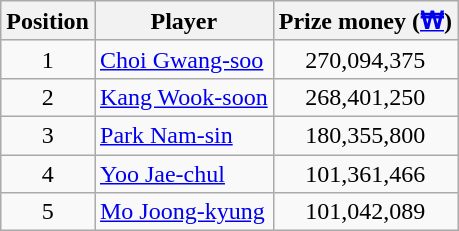<table class="wikitable">
<tr>
<th>Position</th>
<th>Player</th>
<th>Prize money (<a href='#'>₩</a>)</th>
</tr>
<tr>
<td align=center>1</td>
<td> <a href='#'>Choi Gwang-soo</a></td>
<td align=center>270,094,375</td>
</tr>
<tr>
<td align=center>2</td>
<td> <a href='#'>Kang Wook-soon</a></td>
<td align=center>268,401,250</td>
</tr>
<tr>
<td align=center>3</td>
<td> <a href='#'>Park Nam-sin</a></td>
<td align=center>180,355,800</td>
</tr>
<tr>
<td align=center>4</td>
<td> <a href='#'>Yoo Jae-chul</a></td>
<td align=center>101,361,466</td>
</tr>
<tr>
<td align=center>5</td>
<td> <a href='#'>Mo Joong-kyung</a></td>
<td align=center>101,042,089</td>
</tr>
</table>
